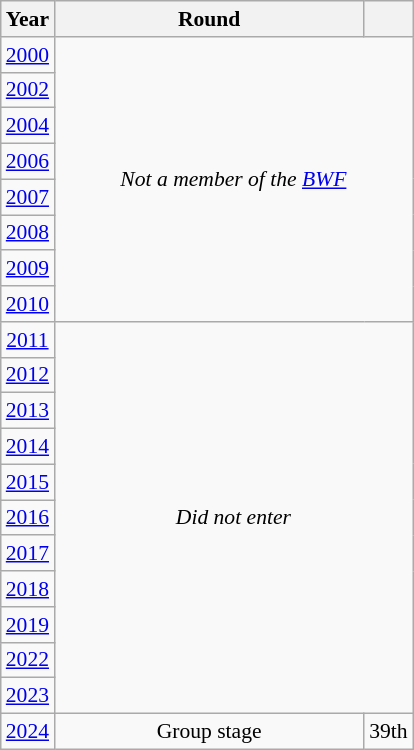<table class="wikitable" style="text-align: center; font-size:90%">
<tr>
<th>Year</th>
<th style="width:200px">Round</th>
<th></th>
</tr>
<tr>
<td> <a href='#'>2000</a></td>
<td rowspan="8" colspan="2"><em>Not a member of the <a href='#'>BWF</a></em></td>
</tr>
<tr>
<td> <a href='#'>2002</a></td>
</tr>
<tr>
<td> <a href='#'>2004</a></td>
</tr>
<tr>
<td> <a href='#'>2006</a></td>
</tr>
<tr>
<td> <a href='#'>2007</a></td>
</tr>
<tr>
<td> <a href='#'>2008</a></td>
</tr>
<tr>
<td> <a href='#'>2009</a></td>
</tr>
<tr>
<td> <a href='#'>2010</a></td>
</tr>
<tr>
<td> <a href='#'>2011</a></td>
<td rowspan="11" colspan="2"><em>Did not enter</em></td>
</tr>
<tr>
<td> <a href='#'>2012</a></td>
</tr>
<tr>
<td> <a href='#'>2013</a></td>
</tr>
<tr>
<td> <a href='#'>2014</a></td>
</tr>
<tr>
<td> <a href='#'>2015</a></td>
</tr>
<tr>
<td> <a href='#'>2016</a></td>
</tr>
<tr>
<td> <a href='#'>2017</a></td>
</tr>
<tr>
<td> <a href='#'>2018</a></td>
</tr>
<tr>
<td> <a href='#'>2019</a></td>
</tr>
<tr>
<td> <a href='#'>2022</a></td>
</tr>
<tr>
<td> <a href='#'>2023</a></td>
</tr>
<tr>
<td> <a href='#'>2024</a></td>
<td>Group stage</td>
<td>39th</td>
</tr>
</table>
